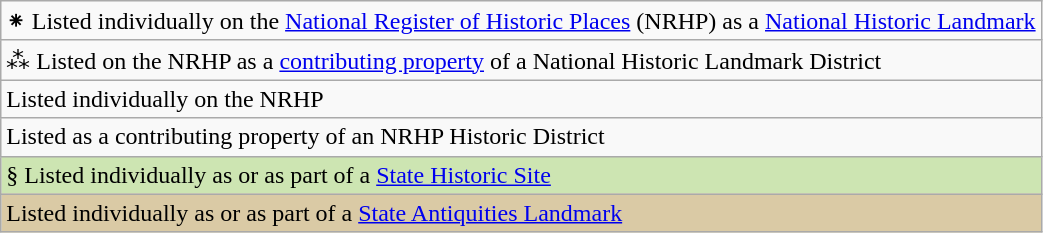<table class="wikitable">
<tr>
<td>⁕ Listed individually on the <a href='#'>National Register of Historic Places</a> (NRHP) as a <a href='#'>National Historic Landmark</a></td>
</tr>
<tr>
<td>⁂ Listed on the NRHP as a <a href='#'>contributing property</a> of a National Historic Landmark District</td>
</tr>
<tr>
<td> Listed individually on the NRHP</td>
</tr>
<tr>
<td> Listed as a contributing property of an NRHP Historic District</td>
</tr>
<tr>
<td style="background: #CDE5B2">§ Listed individually as or as part of a <a href='#'>State Historic Site</a></td>
</tr>
<tr>
<td style="background: #DACAA5"> Listed individually as or as part of a <a href='#'>State Antiquities Landmark</a></td>
</tr>
</table>
